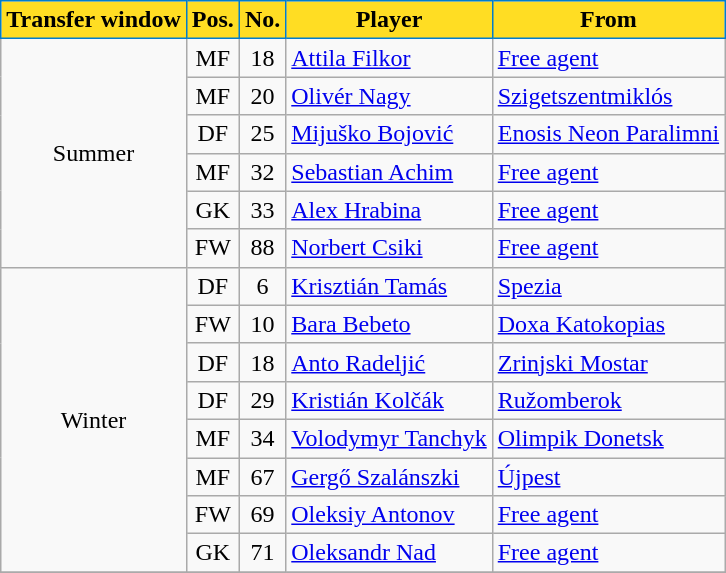<table class="wikitable plainrowheaders sortable">
<tr>
<th style="background-color:#FFDD23;color:black;border:1px solid #007DCD">Transfer window</th>
<th style="background-color:#FFDD23;color:black;border:1px solid #007DCD">Pos.</th>
<th style="background-color:#FFDD23;color:black;border:1px solid #007DCD">No.</th>
<th style="background-color:#FFDD23;color:black;border:1px solid #007DCD">Player</th>
<th style="background-color:#FFDD23;color:black;border:1px solid #007DCD">From</th>
</tr>
<tr>
<td rowspan="6" style="text-align:center;">Summer</td>
<td style=text-align:center;>MF</td>
<td style=text-align:center;>18</td>
<td style=text-align:left;> <a href='#'>Attila Filkor</a></td>
<td style=text-align:left;><a href='#'>Free agent</a></td>
</tr>
<tr>
<td style=text-align:center;>MF</td>
<td style=text-align:center;>20</td>
<td style=text-align:left;> <a href='#'>Olivér Nagy</a></td>
<td style=text-align:left;><a href='#'>Szigetszentmiklós</a></td>
</tr>
<tr>
<td style=text-align:center;>DF</td>
<td style=text-align:center;>25</td>
<td style=text-alignleft;> <a href='#'>Mijuško Bojović</a></td>
<td style=text-alignleft;> <a href='#'>Enosis Neon Paralimni</a></td>
</tr>
<tr>
<td style=text-align:center;>MF</td>
<td style=text-align:center;>32</td>
<td style=text-align:left;> <a href='#'>Sebastian Achim</a></td>
<td style=text-align:left;><a href='#'>Free agent</a></td>
</tr>
<tr>
<td style=text-align:center;>GK</td>
<td style=text-align:center;>33</td>
<td style=text-align:left;> <a href='#'>Alex Hrabina</a></td>
<td style=text-align:left;><a href='#'>Free agent</a></td>
</tr>
<tr>
<td style=text-align:center;>FW</td>
<td style=text-align:center;>88</td>
<td style=text-align:left;> <a href='#'>Norbert Csiki</a></td>
<td style=text-align:left;><a href='#'>Free agent</a></td>
</tr>
<tr>
<td rowspan="8" style="text-align:center;">Winter</td>
<td style=text-align:center;>DF</td>
<td style=text-align:center;>6</td>
<td style=text-align:left;> <a href='#'>Krisztián Tamás</a></td>
<td style=text-align:left;> <a href='#'>Spezia</a></td>
</tr>
<tr>
<td style=text-align:center;>FW</td>
<td style=text-align:center;>10</td>
<td style=text-align:left;> <a href='#'>Bara Bebeto</a></td>
<td style=text-align:left;> <a href='#'>Doxa Katokopias</a></td>
</tr>
<tr>
<td style=text-align:center;>DF</td>
<td style=text-align:center;>18</td>
<td style=text-align:left;> <a href='#'>Anto Radeljić</a></td>
<td style=text-align:left;> <a href='#'>Zrinjski Mostar</a></td>
</tr>
<tr>
<td style=text-align:center;>DF</td>
<td style=text-align:center;>29</td>
<td style=text-align:left;> <a href='#'>Kristián Kolčák</a></td>
<td style=text-align:left;> <a href='#'>Ružomberok</a></td>
</tr>
<tr>
<td style=text-align:center;>MF</td>
<td style=text-align:center;>34</td>
<td style=text-align:left;> <a href='#'>Volodymyr Tanchyk</a></td>
<td style=text-align:left;> <a href='#'>Olimpik Donetsk</a></td>
</tr>
<tr>
<td style=text-align:center;>MF</td>
<td style=text-align:center;>67</td>
<td style=text-align:left;> <a href='#'>Gergő Szalánszki</a></td>
<td style=text-align:left;><a href='#'>Újpest</a></td>
</tr>
<tr>
<td style=text-align:center;>FW</td>
<td style=text-align:center;>69</td>
<td style=text-align:left;> <a href='#'>Oleksiy Antonov</a></td>
<td style=text-align:left;><a href='#'>Free agent</a></td>
</tr>
<tr>
<td style=text-align:center;>GK</td>
<td style=text-align:center;>71</td>
<td style=text-align:left;> <a href='#'>Oleksandr Nad</a></td>
<td style=text-align:left;><a href='#'>Free agent</a></td>
</tr>
<tr>
</tr>
</table>
